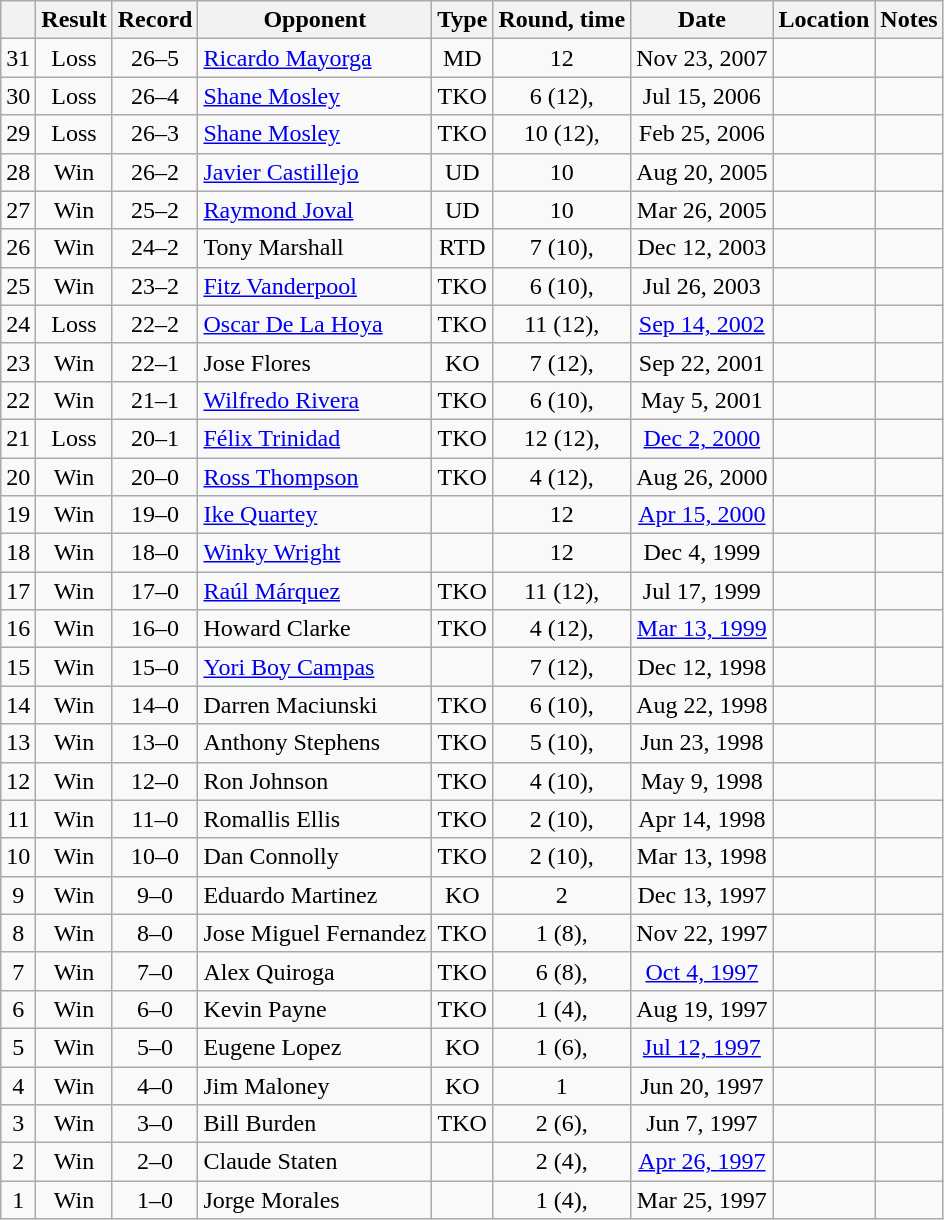<table class="wikitable" style="text-align:center">
<tr>
<th></th>
<th>Result</th>
<th>Record</th>
<th>Opponent</th>
<th>Type</th>
<th>Round, time</th>
<th>Date</th>
<th>Location</th>
<th>Notes</th>
</tr>
<tr>
<td>31</td>
<td>Loss</td>
<td>26–5</td>
<td style="text-align:left;"><a href='#'>Ricardo Mayorga</a></td>
<td>MD</td>
<td>12</td>
<td>Nov 23, 2007</td>
<td style="text-align:left;"></td>
<td style="text-align:left;"></td>
</tr>
<tr>
<td>30</td>
<td>Loss</td>
<td>26–4</td>
<td style="text-align:left;"><a href='#'>Shane Mosley</a></td>
<td>TKO</td>
<td>6 (12), </td>
<td>Jul 15, 2006</td>
<td style="text-align:left;"></td>
<td></td>
</tr>
<tr>
<td>29</td>
<td>Loss</td>
<td>26–3</td>
<td style="text-align:left;"><a href='#'>Shane Mosley</a></td>
<td>TKO</td>
<td>10 (12), </td>
<td>Feb 25, 2006</td>
<td style="text-align:left;"></td>
<td></td>
</tr>
<tr>
<td>28</td>
<td>Win</td>
<td>26–2</td>
<td style="text-align:left;"><a href='#'>Javier Castillejo</a></td>
<td>UD</td>
<td>10</td>
<td>Aug 20, 2005</td>
<td style="text-align:left;"></td>
<td></td>
</tr>
<tr>
<td>27</td>
<td>Win</td>
<td>25–2</td>
<td style="text-align:left;"><a href='#'>Raymond Joval</a></td>
<td>UD</td>
<td>10</td>
<td>Mar 26, 2005</td>
<td style="text-align:left;"></td>
<td></td>
</tr>
<tr>
<td>26</td>
<td>Win</td>
<td>24–2</td>
<td style="text-align:left;">Tony Marshall</td>
<td>RTD</td>
<td>7 (10), </td>
<td>Dec 12, 2003</td>
<td style="text-align:left;"></td>
<td></td>
</tr>
<tr>
<td>25</td>
<td>Win</td>
<td>23–2</td>
<td style="text-align:left;"><a href='#'>Fitz Vanderpool</a></td>
<td>TKO</td>
<td>6 (10), </td>
<td>Jul 26, 2003</td>
<td style="text-align:left;"></td>
<td></td>
</tr>
<tr>
<td>24</td>
<td>Loss</td>
<td>22–2</td>
<td style="text-align:left;"><a href='#'>Oscar De La Hoya</a></td>
<td>TKO</td>
<td>11 (12), </td>
<td><a href='#'>Sep 14, 2002</a></td>
<td style="text-align:left;"></td>
<td style="text-align:left;"></td>
</tr>
<tr>
<td>23</td>
<td>Win</td>
<td>22–1</td>
<td style="text-align:left;">Jose Flores</td>
<td>KO</td>
<td>7 (12), </td>
<td>Sep 22, 2001</td>
<td style="text-align:left;"></td>
<td style="text-align:left;"></td>
</tr>
<tr>
<td>22</td>
<td>Win</td>
<td>21–1</td>
<td style="text-align:left;"><a href='#'>Wilfredo Rivera</a></td>
<td>TKO</td>
<td>6 (10), </td>
<td>May 5, 2001</td>
<td style="text-align:left;"></td>
<td></td>
</tr>
<tr>
<td>21</td>
<td>Loss</td>
<td>20–1</td>
<td style="text-align:left;"><a href='#'>Félix Trinidad</a></td>
<td>TKO</td>
<td>12 (12), </td>
<td><a href='#'>Dec 2, 2000</a></td>
<td style="text-align:left;"></td>
<td style="text-align:left;"></td>
</tr>
<tr>
<td>20</td>
<td>Win</td>
<td>20–0</td>
<td style="text-align:left;"><a href='#'>Ross Thompson</a></td>
<td>TKO</td>
<td>4 (12), </td>
<td>Aug 26, 2000</td>
<td style="text-align:left;"></td>
<td style="text-align:left;"></td>
</tr>
<tr>
<td>19</td>
<td>Win</td>
<td>19–0</td>
<td style="text-align:left;"><a href='#'>Ike Quartey</a></td>
<td></td>
<td>12</td>
<td><a href='#'>Apr 15, 2000</a></td>
<td style="text-align:left;"></td>
<td style="text-align:left;"></td>
</tr>
<tr>
<td>18</td>
<td>Win</td>
<td>18–0</td>
<td style="text-align:left;"><a href='#'>Winky Wright</a></td>
<td></td>
<td>12</td>
<td>Dec 4, 1999</td>
<td style="text-align:left;"></td>
<td style="text-align:left;"></td>
</tr>
<tr>
<td>17</td>
<td>Win</td>
<td>17–0</td>
<td style="text-align:left;"><a href='#'>Raúl Márquez</a></td>
<td>TKO</td>
<td>11 (12), </td>
<td>Jul 17, 1999</td>
<td style="text-align:left;"></td>
<td style="text-align:left;"></td>
</tr>
<tr>
<td>16</td>
<td>Win</td>
<td>16–0</td>
<td style="text-align:left;">Howard Clarke</td>
<td>TKO</td>
<td>4 (12), </td>
<td><a href='#'>Mar 13, 1999</a></td>
<td style="text-align:left;"></td>
<td style="text-align:left;"></td>
</tr>
<tr>
<td>15</td>
<td>Win</td>
<td>15–0</td>
<td style="text-align:left;"><a href='#'>Yori Boy Campas</a></td>
<td></td>
<td>7 (12), </td>
<td>Dec 12, 1998</td>
<td style="text-align:left;"></td>
<td style="text-align:left;"></td>
</tr>
<tr>
<td>14</td>
<td>Win</td>
<td>14–0</td>
<td style="text-align:left;">Darren Maciunski</td>
<td>TKO</td>
<td>6 (10), </td>
<td>Aug 22, 1998</td>
<td style="text-align:left;"></td>
<td></td>
</tr>
<tr>
<td>13</td>
<td>Win</td>
<td>13–0</td>
<td style="text-align:left;">Anthony Stephens</td>
<td>TKO</td>
<td>5 (10), </td>
<td>Jun 23, 1998</td>
<td style="text-align:left;"></td>
<td></td>
</tr>
<tr>
<td>12</td>
<td>Win</td>
<td>12–0</td>
<td style="text-align:left;">Ron Johnson</td>
<td>TKO</td>
<td>4 (10), </td>
<td>May 9, 1998</td>
<td style="text-align:left;"></td>
<td></td>
</tr>
<tr>
<td>11</td>
<td>Win</td>
<td>11–0</td>
<td style="text-align:left;">Romallis Ellis</td>
<td>TKO</td>
<td>2 (10), </td>
<td>Apr 14, 1998</td>
<td style="text-align:left;"></td>
<td></td>
</tr>
<tr>
<td>10</td>
<td>Win</td>
<td>10–0</td>
<td style="text-align:left;">Dan Connolly</td>
<td>TKO</td>
<td>2 (10), </td>
<td>Mar 13, 1998</td>
<td style="text-align:left;"></td>
<td></td>
</tr>
<tr>
<td>9</td>
<td>Win</td>
<td>9–0</td>
<td style="text-align:left;">Eduardo Martinez</td>
<td>KO</td>
<td>2</td>
<td>Dec 13, 1997</td>
<td style="text-align:left;"></td>
<td></td>
</tr>
<tr>
<td>8</td>
<td>Win</td>
<td>8–0</td>
<td style="text-align:left;">Jose Miguel Fernandez</td>
<td>TKO</td>
<td>1 (8), </td>
<td>Nov 22, 1997</td>
<td style="text-align:left;"></td>
<td></td>
</tr>
<tr>
<td>7</td>
<td>Win</td>
<td>7–0</td>
<td style="text-align:left;">Alex Quiroga</td>
<td>TKO</td>
<td>6 (8), </td>
<td><a href='#'>Oct 4, 1997</a></td>
<td style="text-align:left;"></td>
<td></td>
</tr>
<tr>
<td>6</td>
<td>Win</td>
<td>6–0</td>
<td style="text-align:left;">Kevin Payne</td>
<td>TKO</td>
<td>1 (4), </td>
<td>Aug 19, 1997</td>
<td style="text-align:left;"></td>
<td></td>
</tr>
<tr>
<td>5</td>
<td>Win</td>
<td>5–0</td>
<td style="text-align:left;">Eugene Lopez</td>
<td>KO</td>
<td>1 (6), </td>
<td><a href='#'>Jul 12, 1997</a></td>
<td style="text-align:left;"></td>
<td></td>
</tr>
<tr>
<td>4</td>
<td>Win</td>
<td>4–0</td>
<td style="text-align:left;">Jim Maloney</td>
<td>KO</td>
<td>1</td>
<td>Jun 20, 1997</td>
<td style="text-align:left;"></td>
<td></td>
</tr>
<tr>
<td>3</td>
<td>Win</td>
<td>3–0</td>
<td style="text-align:left;">Bill Burden</td>
<td>TKO</td>
<td>2 (6), </td>
<td>Jun 7, 1997</td>
<td style="text-align:left;"></td>
<td></td>
</tr>
<tr>
<td>2</td>
<td>Win</td>
<td>2–0</td>
<td style="text-align:left;">Claude Staten</td>
<td></td>
<td>2 (4), </td>
<td><a href='#'>Apr 26, 1997</a></td>
<td style="text-align:left;"></td>
<td></td>
</tr>
<tr>
<td>1</td>
<td>Win</td>
<td>1–0</td>
<td style="text-align:left;">Jorge Morales</td>
<td></td>
<td>1 (4), </td>
<td>Mar 25, 1997</td>
<td style="text-align:left;"></td>
<td></td>
</tr>
</table>
